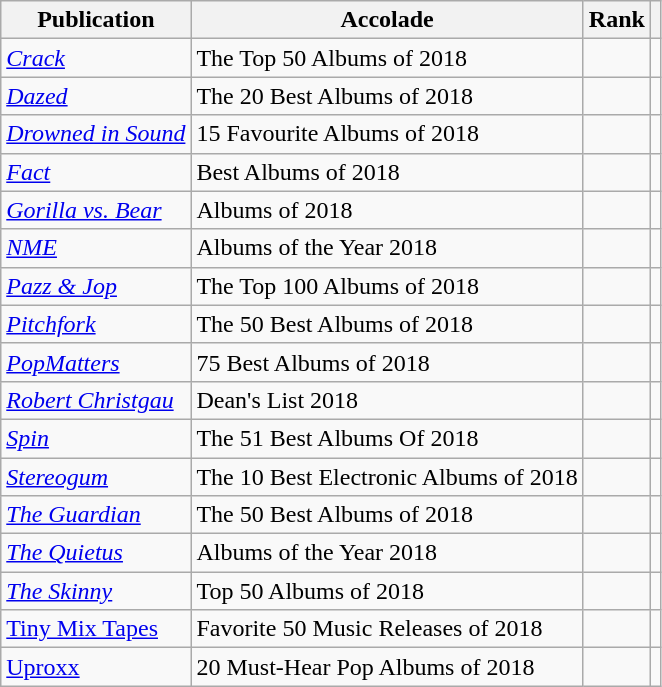<table class="wikitable plainrowheaders sortable">
<tr>
<th>Publication</th>
<th>Accolade</th>
<th>Rank</th>
<th class="unsortable"></th>
</tr>
<tr>
<td><em><a href='#'>Crack</a></em></td>
<td>The Top 50 Albums of 2018</td>
<td></td>
<td></td>
</tr>
<tr>
<td><em><a href='#'>Dazed</a></em></td>
<td>The 20 Best Albums of 2018</td>
<td></td>
<td></td>
</tr>
<tr>
<td><em><a href='#'>Drowned in Sound</a></em></td>
<td>15 Favourite Albums of 2018</td>
<td></td>
<td></td>
</tr>
<tr>
<td><em><a href='#'>Fact</a></em></td>
<td>Best Albums of 2018</td>
<td></td>
<td></td>
</tr>
<tr>
<td><em><a href='#'>Gorilla vs. Bear</a></em></td>
<td>Albums of 2018</td>
<td></td>
<td></td>
</tr>
<tr>
<td><em><a href='#'>NME</a></em></td>
<td>Albums of the Year 2018</td>
<td></td>
<td></td>
</tr>
<tr>
<td><em><a href='#'>Pazz & Jop</a></em></td>
<td>The Top 100 Albums of 2018</td>
<td></td>
<td></td>
</tr>
<tr>
<td><em><a href='#'>Pitchfork</a></em></td>
<td>The 50 Best Albums of 2018</td>
<td></td>
<td></td>
</tr>
<tr>
<td><em><a href='#'>PopMatters</a></em></td>
<td>75 Best Albums of 2018</td>
<td></td>
<td></td>
</tr>
<tr>
<td><em><a href='#'>Robert Christgau</a></em></td>
<td>Dean's List 2018</td>
<td></td>
<td></td>
</tr>
<tr>
<td><em><a href='#'>Spin</a></em></td>
<td>The 51 Best Albums Of 2018</td>
<td></td>
<td></td>
</tr>
<tr>
<td><em><a href='#'>Stereogum</a></em></td>
<td>The 10 Best Electronic Albums of 2018</td>
<td></td>
<td></td>
</tr>
<tr>
<td><em><a href='#'>The Guardian</a></em></td>
<td>The 50 Best Albums of 2018</td>
<td></td>
<td></td>
</tr>
<tr>
<td><em><a href='#'>The Quietus</a></em></td>
<td>Albums of the Year 2018</td>
<td></td>
<td></td>
</tr>
<tr>
<td><em><a href='#'>The Skinny</a></em></td>
<td>Top 50 Albums of 2018</td>
<td></td>
<td></td>
</tr>
<tr>
<td><a href='#'>Tiny Mix Tapes</a></td>
<td>Favorite 50 Music Releases of 2018</td>
<td></td>
<td></td>
</tr>
<tr>
<td><a href='#'>Uproxx</a></td>
<td>20 Must-Hear Pop Albums of 2018</td>
<td></td>
<td></td>
</tr>
</table>
